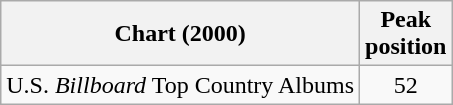<table class="wikitable">
<tr>
<th>Chart (2000)</th>
<th>Peak<br>position</th>
</tr>
<tr>
<td>U.S. <em>Billboard</em> Top Country Albums</td>
<td align="center">52</td>
</tr>
</table>
